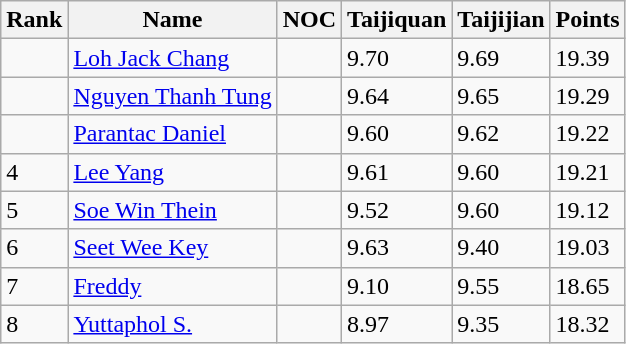<table class="wikitable sortable">
<tr>
<th>Rank</th>
<th>Name</th>
<th>NOC</th>
<th>Taijiquan</th>
<th>Taijijian</th>
<th>Points</th>
</tr>
<tr>
<td></td>
<td><a href='#'>Loh Jack Chang</a></td>
<td></td>
<td>9.70</td>
<td>9.69</td>
<td>19.39</td>
</tr>
<tr>
<td></td>
<td><a href='#'>Nguyen Thanh Tung</a></td>
<td></td>
<td>9.64</td>
<td>9.65</td>
<td>19.29</td>
</tr>
<tr>
<td></td>
<td><a href='#'>Parantac Daniel</a></td>
<td></td>
<td>9.60</td>
<td>9.62</td>
<td>19.22</td>
</tr>
<tr>
<td>4</td>
<td><a href='#'>Lee Yang</a></td>
<td></td>
<td>9.61</td>
<td>9.60</td>
<td>19.21</td>
</tr>
<tr>
<td>5</td>
<td><a href='#'>Soe Win Thein</a></td>
<td></td>
<td>9.52</td>
<td>9.60</td>
<td>19.12</td>
</tr>
<tr>
<td>6</td>
<td><a href='#'>Seet Wee Key</a></td>
<td></td>
<td>9.63</td>
<td>9.40</td>
<td>19.03</td>
</tr>
<tr>
<td>7</td>
<td><a href='#'>Freddy</a></td>
<td></td>
<td>9.10</td>
<td>9.55</td>
<td>18.65</td>
</tr>
<tr>
<td>8</td>
<td><a href='#'>Yuttaphol S.</a></td>
<td></td>
<td>8.97</td>
<td>9.35</td>
<td>18.32</td>
</tr>
</table>
